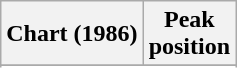<table class="wikitable sortable plainrowheaders">
<tr>
<th scope="col">Chart (1986)</th>
<th scope="col">Peak<br>position</th>
</tr>
<tr>
</tr>
<tr>
</tr>
</table>
